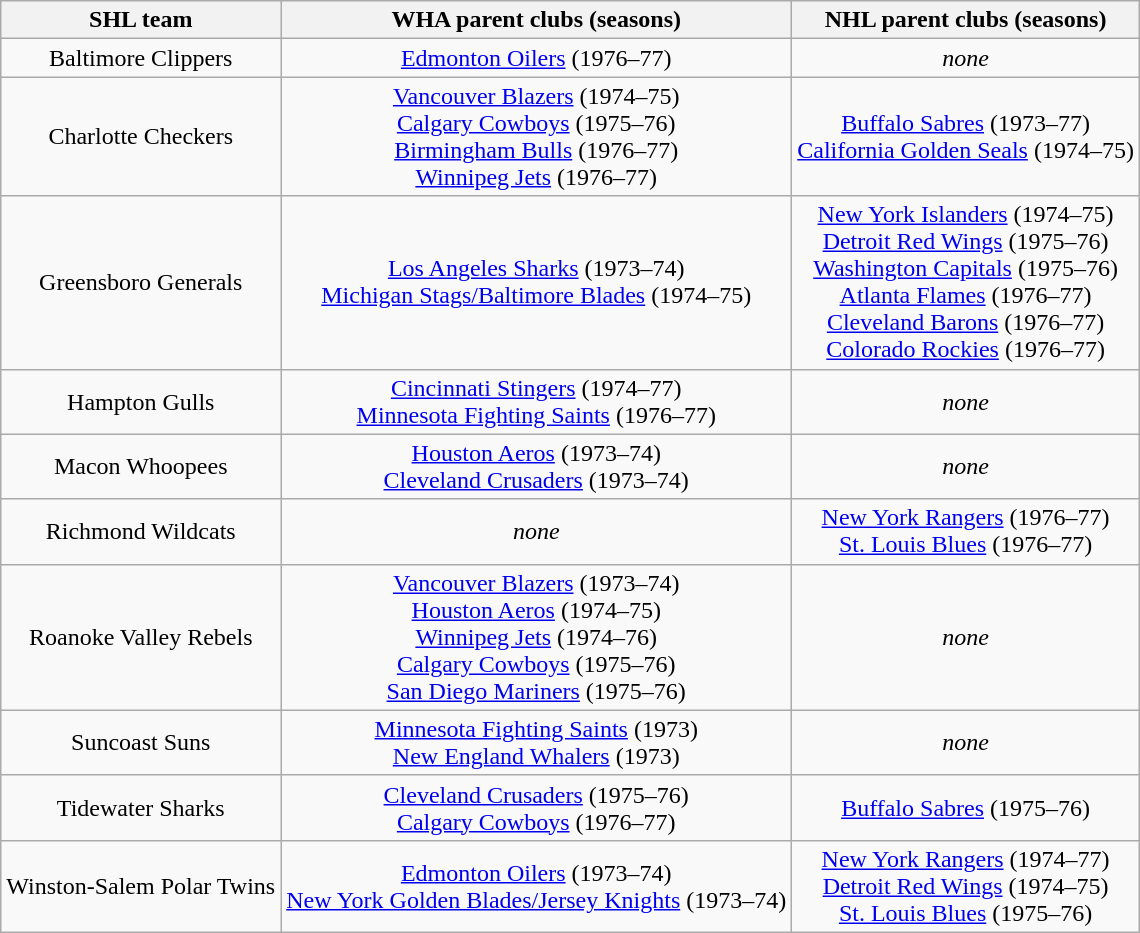<table class="wikitable">
<tr>
<th>SHL team</th>
<th>WHA parent clubs (seasons)</th>
<th>NHL parent clubs (seasons)</th>
</tr>
<tr align="center">
<td>Baltimore Clippers</td>
<td><a href='#'>Edmonton Oilers</a> (1976–77)</td>
<td><em>none</em></td>
</tr>
<tr align="center">
<td>Charlotte Checkers</td>
<td><a href='#'>Vancouver Blazers</a> (1974–75)<br><a href='#'>Calgary Cowboys</a> (1975–76)<br><a href='#'>Birmingham Bulls</a> (1976–77)<br><a href='#'>Winnipeg Jets</a> (1976–77)</td>
<td><a href='#'>Buffalo Sabres</a> (1973–77)<br><a href='#'>California Golden Seals</a> (1974–75)</td>
</tr>
<tr align="center">
<td>Greensboro Generals</td>
<td><a href='#'>Los Angeles Sharks</a> (1973–74)<br><a href='#'>Michigan Stags/Baltimore Blades</a> (1974–75)</td>
<td><a href='#'>New York Islanders</a> (1974–75)<br><a href='#'>Detroit Red Wings</a> (1975–76)<br><a href='#'>Washington Capitals</a> (1975–76)<br><a href='#'>Atlanta Flames</a> (1976–77)<br><a href='#'>Cleveland Barons</a> (1976–77)<br><a href='#'>Colorado Rockies</a> (1976–77)</td>
</tr>
<tr align="center">
<td>Hampton Gulls</td>
<td><a href='#'>Cincinnati Stingers</a> (1974–77)<br><a href='#'>Minnesota Fighting Saints</a> (1976–77)</td>
<td><em>none</em></td>
</tr>
<tr align="center">
<td>Macon Whoopees</td>
<td><a href='#'>Houston Aeros</a> (1973–74)<br><a href='#'>Cleveland Crusaders</a> (1973–74)</td>
<td><em>none</em></td>
</tr>
<tr align="center">
<td>Richmond Wildcats</td>
<td><em>none</em></td>
<td><a href='#'>New York Rangers</a> (1976–77)<br><a href='#'>St. Louis Blues</a> (1976–77)</td>
</tr>
<tr align="center">
<td>Roanoke Valley Rebels</td>
<td><a href='#'>Vancouver Blazers</a> (1973–74)<br><a href='#'>Houston Aeros</a> (1974–75)<br><a href='#'>Winnipeg Jets</a> (1974–76)<br><a href='#'>Calgary Cowboys</a> (1975–76)<br><a href='#'>San Diego Mariners</a> (1975–76)</td>
<td><em>none</em></td>
</tr>
<tr align="center">
<td>Suncoast Suns</td>
<td><a href='#'>Minnesota Fighting Saints</a> (1973)<br><a href='#'>New England Whalers</a> (1973)</td>
<td><em>none</em></td>
</tr>
<tr align="center">
<td>Tidewater Sharks</td>
<td><a href='#'>Cleveland Crusaders</a> (1975–76)<br><a href='#'>Calgary Cowboys</a> (1976–77)</td>
<td><a href='#'>Buffalo Sabres</a> (1975–76)</td>
</tr>
<tr align="center">
<td>Winston-Salem Polar Twins</td>
<td><a href='#'>Edmonton Oilers</a> (1973–74)<br><a href='#'>New York Golden Blades/Jersey Knights</a> (1973–74)</td>
<td><a href='#'>New York Rangers</a> (1974–77)<br><a href='#'>Detroit Red Wings</a> (1974–75)<br><a href='#'>St. Louis Blues</a> (1975–76)</td>
</tr>
</table>
